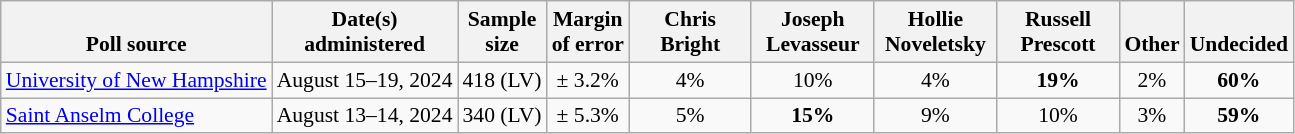<table class="wikitable" style="font-size:90%;text-align:center;">
<tr valign=bottom>
<th>Poll source</th>
<th>Date(s)<br>administered</th>
<th>Sample<br>size</th>
<th>Margin<br>of error</th>
<th style="width:75px;">Chris<br>Bright</th>
<th style="width:75px;">Joseph<br>Levasseur</th>
<th style="width:75px;">Hollie<br>Noveletsky</th>
<th style="width:75px;">Russell<br>Prescott</th>
<th>Other</th>
<th>Undecided</th>
</tr>
<tr>
<td style="text-align:left;"><a href='#'>University of New Hampshire</a></td>
<td>August 15–19, 2024</td>
<td>418 (LV)</td>
<td>± 3.2%</td>
<td>4%</td>
<td>10%</td>
<td>4%</td>
<td><strong>19%</strong></td>
<td>2%</td>
<td><strong>60%</strong></td>
</tr>
<tr>
<td style="text-align:left;"><a href='#'>Saint Anselm College</a></td>
<td>August 13–14, 2024</td>
<td>340 (LV)</td>
<td>± 5.3%</td>
<td>5%</td>
<td><strong>15%</strong></td>
<td>9%</td>
<td>10%</td>
<td>3%</td>
<td><strong>59%</strong></td>
</tr>
</table>
